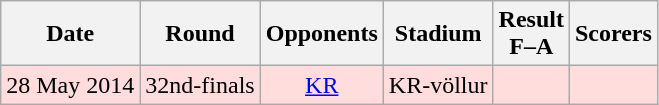<table class="wikitable" style="text-align:center">
<tr>
<th>Date</th>
<th>Round</th>
<th>Opponents</th>
<th>Stadium</th>
<th>Result<br>F–A</th>
<th>Scorers</th>
</tr>
<tr bgcolor="#ffdddd">
<td>28 May 2014</td>
<td>32nd-finals</td>
<td><a href='#'>KR</a></td>
<td>KR-völlur</td>
<td></td>
<td></td>
</tr>
</table>
